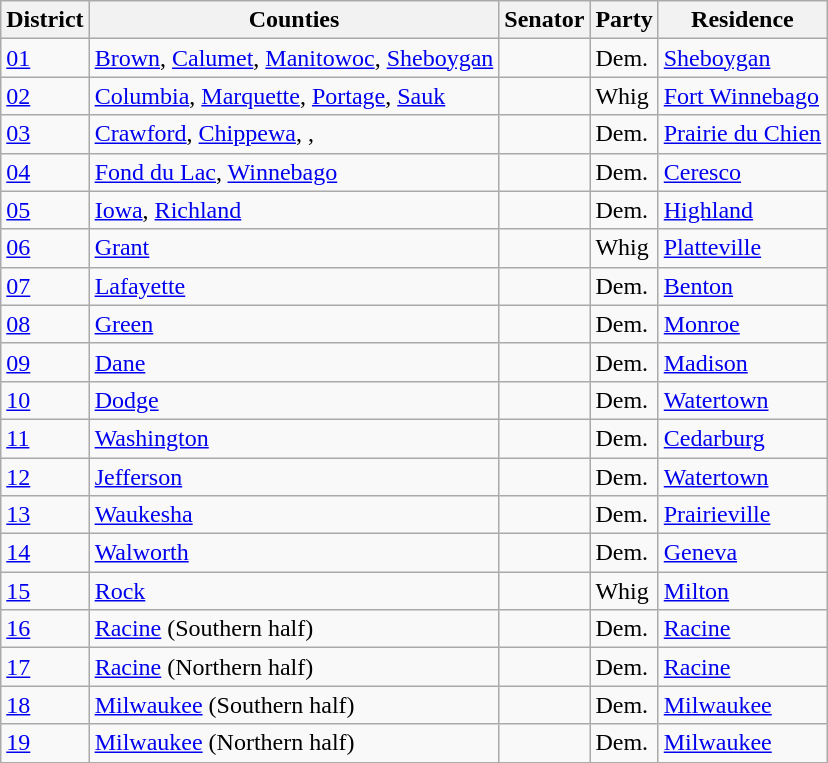<table class="wikitable sortable">
<tr>
<th>District</th>
<th>Counties</th>
<th>Senator</th>
<th>Party</th>
<th>Residence</th>
</tr>
<tr>
<td><a href='#'>01</a></td>
<td><a href='#'>Brown</a>, <a href='#'>Calumet</a>, <a href='#'>Manitowoc</a>, <a href='#'>Sheboygan</a></td>
<td></td>
<td>Dem.</td>
<td><a href='#'>Sheboygan</a></td>
</tr>
<tr>
<td><a href='#'>02</a></td>
<td><a href='#'>Columbia</a>, <a href='#'>Marquette</a>, <a href='#'>Portage</a>, <a href='#'>Sauk</a></td>
<td></td>
<td>Whig</td>
<td><a href='#'>Fort Winnebago</a></td>
</tr>
<tr>
<td><a href='#'>03</a></td>
<td><a href='#'>Crawford</a>, <a href='#'>Chippewa</a>, , </td>
<td></td>
<td>Dem.</td>
<td><a href='#'>Prairie du Chien</a></td>
</tr>
<tr>
<td><a href='#'>04</a></td>
<td><a href='#'>Fond du Lac</a>, <a href='#'>Winnebago</a></td>
<td></td>
<td>Dem.</td>
<td><a href='#'>Ceresco</a></td>
</tr>
<tr>
<td><a href='#'>05</a></td>
<td><a href='#'>Iowa</a>, <a href='#'>Richland</a></td>
<td></td>
<td>Dem.</td>
<td><a href='#'>Highland</a></td>
</tr>
<tr>
<td><a href='#'>06</a></td>
<td><a href='#'>Grant</a></td>
<td></td>
<td>Whig</td>
<td><a href='#'>Platteville</a></td>
</tr>
<tr>
<td><a href='#'>07</a></td>
<td><a href='#'>Lafayette</a></td>
<td></td>
<td>Dem.</td>
<td><a href='#'>Benton</a></td>
</tr>
<tr>
<td><a href='#'>08</a></td>
<td><a href='#'>Green</a></td>
<td></td>
<td>Dem.</td>
<td><a href='#'>Monroe</a></td>
</tr>
<tr>
<td><a href='#'>09</a></td>
<td><a href='#'>Dane</a></td>
<td></td>
<td>Dem.</td>
<td><a href='#'>Madison</a></td>
</tr>
<tr>
<td><a href='#'>10</a></td>
<td><a href='#'>Dodge</a></td>
<td></td>
<td>Dem.</td>
<td><a href='#'>Watertown</a></td>
</tr>
<tr>
<td><a href='#'>11</a></td>
<td><a href='#'>Washington</a></td>
<td></td>
<td>Dem.</td>
<td><a href='#'>Cedarburg</a></td>
</tr>
<tr>
<td><a href='#'>12</a></td>
<td><a href='#'>Jefferson</a></td>
<td></td>
<td>Dem.</td>
<td><a href='#'>Watertown</a></td>
</tr>
<tr>
<td><a href='#'>13</a></td>
<td><a href='#'>Waukesha</a></td>
<td></td>
<td>Dem.</td>
<td><a href='#'>Prairieville</a></td>
</tr>
<tr>
<td><a href='#'>14</a></td>
<td><a href='#'>Walworth</a></td>
<td></td>
<td>Dem.</td>
<td><a href='#'>Geneva</a></td>
</tr>
<tr>
<td><a href='#'>15</a></td>
<td><a href='#'>Rock</a></td>
<td></td>
<td>Whig</td>
<td><a href='#'>Milton</a></td>
</tr>
<tr>
<td><a href='#'>16</a></td>
<td><a href='#'>Racine</a> (Southern half)</td>
<td></td>
<td>Dem.</td>
<td><a href='#'>Racine</a></td>
</tr>
<tr>
<td><a href='#'>17</a></td>
<td><a href='#'>Racine</a> (Northern half)</td>
<td></td>
<td>Dem.</td>
<td><a href='#'>Racine</a></td>
</tr>
<tr>
<td><a href='#'>18</a></td>
<td><a href='#'>Milwaukee</a> (Southern half)</td>
<td></td>
<td>Dem.</td>
<td><a href='#'>Milwaukee</a></td>
</tr>
<tr>
<td><a href='#'>19</a></td>
<td><a href='#'>Milwaukee</a> (Northern half)</td>
<td></td>
<td>Dem.</td>
<td><a href='#'>Milwaukee</a></td>
</tr>
</table>
